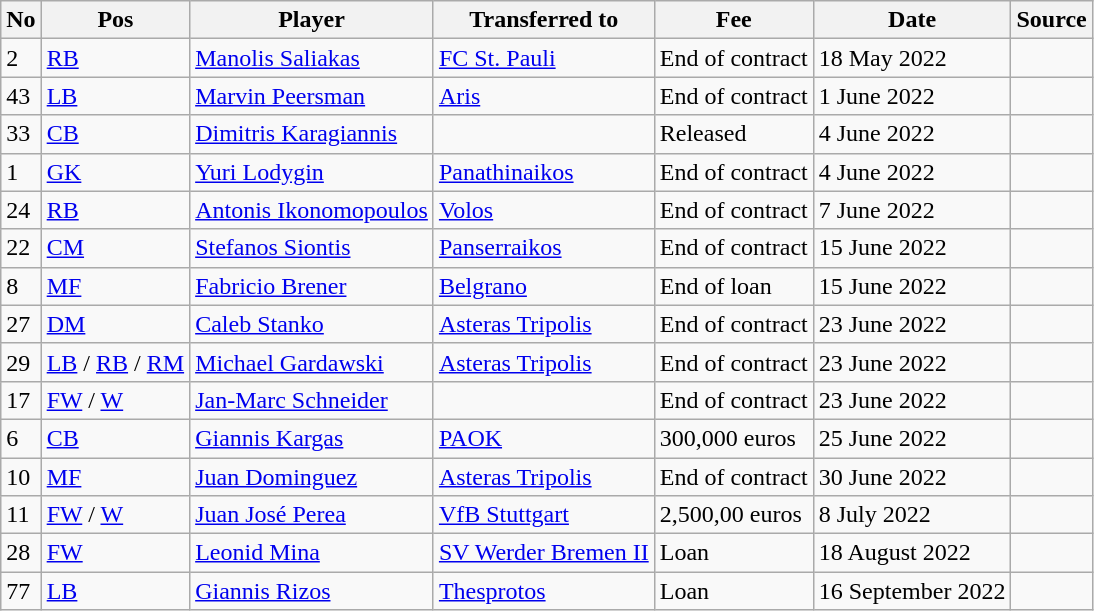<table class="wikitable">
<tr>
<th>No</th>
<th>Pos</th>
<th>Player</th>
<th>Transferred to</th>
<th>Fee</th>
<th>Date</th>
<th>Source</th>
</tr>
<tr>
<td>2</td>
<td><a href='#'>RB</a></td>
<td><a href='#'>Manolis Saliakas</a></td>
<td><a href='#'>FC St. Pauli</a></td>
<td>End of contract</td>
<td>18 May 2022</td>
<td></td>
</tr>
<tr>
<td>43</td>
<td><a href='#'>LB</a></td>
<td><a href='#'>Marvin Peersman</a></td>
<td><a href='#'>Aris</a></td>
<td>End of contract</td>
<td>1 June 2022</td>
<td></td>
</tr>
<tr>
<td>33</td>
<td><a href='#'>CB</a></td>
<td><a href='#'>Dimitris Karagiannis</a></td>
<td></td>
<td>Released</td>
<td>4 June 2022</td>
<td></td>
</tr>
<tr>
<td>1</td>
<td><a href='#'>GK</a></td>
<td><a href='#'>Yuri Lodygin</a></td>
<td><a href='#'>Panathinaikos</a></td>
<td>End of contract</td>
<td>4 June 2022</td>
<td></td>
</tr>
<tr>
<td>24</td>
<td><a href='#'>RB</a></td>
<td><a href='#'>Antonis Ikonomopoulos</a></td>
<td><a href='#'>Volos</a></td>
<td>End of contract</td>
<td>7 June 2022</td>
<td></td>
</tr>
<tr>
<td>22</td>
<td><a href='#'>CM</a></td>
<td><a href='#'>Stefanos Siontis</a></td>
<td><a href='#'>Panserraikos</a></td>
<td>End of contract</td>
<td>15 June 2022</td>
<td></td>
</tr>
<tr>
<td>8</td>
<td><a href='#'>MF</a></td>
<td><a href='#'>Fabricio Brener</a></td>
<td><a href='#'>Belgrano</a></td>
<td>End of loan</td>
<td>15 June 2022</td>
<td></td>
</tr>
<tr>
<td>27</td>
<td><a href='#'>DM</a></td>
<td><a href='#'>Caleb Stanko</a></td>
<td><a href='#'>Asteras Tripolis</a></td>
<td>End of contract</td>
<td>23 June 2022</td>
<td></td>
</tr>
<tr>
<td>29</td>
<td><a href='#'>LB</a> / <a href='#'>RB</a> / <a href='#'>RM</a></td>
<td><a href='#'>Michael Gardawski</a></td>
<td><a href='#'>Asteras Tripolis</a></td>
<td>End of contract</td>
<td>23 June 2022</td>
<td></td>
</tr>
<tr>
<td>17</td>
<td><a href='#'>FW</a> / <a href='#'>W</a></td>
<td><a href='#'>Jan-Marc Schneider</a></td>
<td></td>
<td>End of contract</td>
<td>23 June 2022</td>
<td></td>
</tr>
<tr>
<td>6</td>
<td><a href='#'>CB</a></td>
<td><a href='#'>Giannis Kargas</a></td>
<td><a href='#'>PAOK</a></td>
<td>300,000 euros</td>
<td>25 June 2022</td>
<td></td>
</tr>
<tr>
<td>10</td>
<td><a href='#'>MF</a></td>
<td><a href='#'>Juan Dominguez</a></td>
<td><a href='#'>Asteras Tripolis</a></td>
<td>End of contract</td>
<td>30 June 2022</td>
<td></td>
</tr>
<tr>
<td>11</td>
<td><a href='#'>FW</a> / <a href='#'>W</a></td>
<td><a href='#'>Juan José Perea</a></td>
<td><a href='#'>VfB Stuttgart</a></td>
<td>2,500,00 euros</td>
<td>8 July 2022</td>
<td></td>
</tr>
<tr>
<td>28</td>
<td><a href='#'>FW</a></td>
<td><a href='#'>Leonid Mina</a></td>
<td><a href='#'>SV Werder Bremen II</a></td>
<td>Loan</td>
<td>18 August 2022</td>
<td></td>
</tr>
<tr>
<td>77</td>
<td><a href='#'>LB</a></td>
<td><a href='#'>Giannis Rizos</a></td>
<td><a href='#'>Thesprotos</a></td>
<td>Loan</td>
<td>16 September 2022</td>
<td></td>
</tr>
</table>
